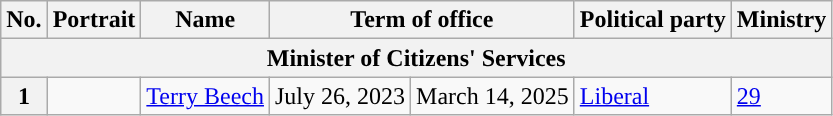<table class="wikitable">
<tr>
<th>No.</th>
<th>Portrait</th>
<th>Name</th>
<th colspan=2>Term of office</th>
<th>Political party</th>
<th>Ministry</th>
</tr>
<tr>
<th colspan=7>Minister of Citizens' Services</th>
</tr>
<tr>
<th style="background:">1</th>
<td></td>
<td><a href='#'>Terry Beech</a></td>
<td>July 26, 2023</td>
<td>March 14, 2025</td>
<td><a href='#'>Liberal</a></td>
<td rowspan=2><a href='#'>29</a> <small></small></td>
</tr>
</table>
